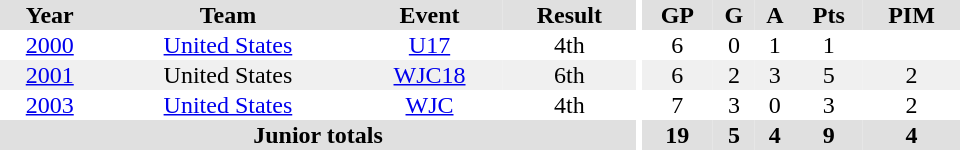<table border="0" cellpadding="1" cellspacing="0" ID="Table3" style="text-align:center; width:40em">
<tr ALIGN="center" bgcolor="#e0e0e0">
<th>Year</th>
<th>Team</th>
<th>Event</th>
<th>Result</th>
<th rowspan="99" bgcolor="#ffffff"></th>
<th>GP</th>
<th>G</th>
<th>A</th>
<th>Pts</th>
<th>PIM</th>
</tr>
<tr>
<td><a href='#'>2000</a></td>
<td><a href='#'>United States</a></td>
<td><a href='#'>U17</a></td>
<td>4th</td>
<td>6</td>
<td>0</td>
<td>1</td>
<td>1</td>
<td></td>
</tr>
<tr bgcolor="#f0f0f0">
<td><a href='#'>2001</a></td>
<td>United States</td>
<td><a href='#'>WJC18</a></td>
<td>6th</td>
<td>6</td>
<td>2</td>
<td>3</td>
<td>5</td>
<td>2</td>
</tr>
<tr>
<td><a href='#'>2003</a></td>
<td><a href='#'>United States</a></td>
<td><a href='#'>WJC</a></td>
<td>4th</td>
<td>7</td>
<td>3</td>
<td>0</td>
<td>3</td>
<td>2</td>
</tr>
<tr bgcolor="#e0e0e0">
<th colspan="4">Junior totals</th>
<th>19</th>
<th>5</th>
<th>4</th>
<th>9</th>
<th>4</th>
</tr>
</table>
